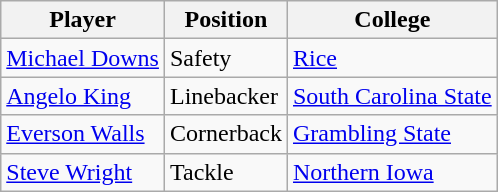<table class="wikitable">
<tr>
<th>Player</th>
<th>Position</th>
<th>College</th>
</tr>
<tr>
<td><a href='#'>Michael Downs</a></td>
<td>Safety</td>
<td><a href='#'>Rice</a></td>
</tr>
<tr>
<td><a href='#'>Angelo King</a></td>
<td>Linebacker</td>
<td><a href='#'>South Carolina State</a></td>
</tr>
<tr>
<td><a href='#'>Everson Walls</a></td>
<td>Cornerback</td>
<td><a href='#'>Grambling State</a></td>
</tr>
<tr>
<td><a href='#'>Steve Wright</a></td>
<td>Tackle</td>
<td><a href='#'>Northern Iowa</a></td>
</tr>
</table>
